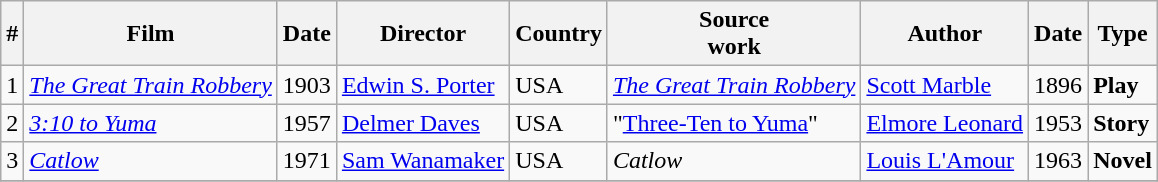<table class="wikitable">
<tr>
<th>#</th>
<th>Film</th>
<th>Date</th>
<th>Director</th>
<th>Country</th>
<th>Source<br>work</th>
<th>Author</th>
<th>Date</th>
<th>Type</th>
</tr>
<tr>
<td>1</td>
<td><em><a href='#'>The Great Train Robbery</a></em></td>
<td>1903</td>
<td><a href='#'>Edwin S. Porter</a></td>
<td>USA</td>
<td><em><a href='#'>The Great Train Robbery</a></em></td>
<td><a href='#'>Scott Marble</a></td>
<td>1896</td>
<td><strong>Play</strong></td>
</tr>
<tr>
<td>2</td>
<td><em><a href='#'>3:10 to Yuma</a></em></td>
<td>1957</td>
<td><a href='#'>Delmer Daves</a></td>
<td>USA</td>
<td>"<a href='#'>Three-Ten to Yuma</a>"</td>
<td><a href='#'>Elmore Leonard</a></td>
<td>1953</td>
<td><strong>Story</strong></td>
</tr>
<tr>
<td>3</td>
<td><em><a href='#'>Catlow</a></em></td>
<td>1971</td>
<td><a href='#'>Sam Wanamaker</a></td>
<td>USA</td>
<td><em>Catlow</em></td>
<td><a href='#'>Louis L'Amour</a></td>
<td>1963</td>
<td><strong>Novel</strong></td>
</tr>
<tr>
</tr>
</table>
